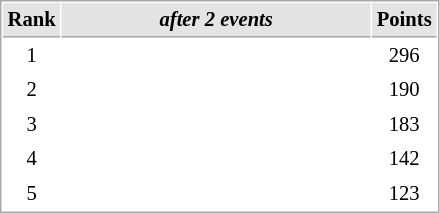<table cellspacing="1" cellpadding="3" style="border:1px solid #aaa; font-size:86%;">
<tr style="background:#e4e4e4;">
<th style="border-bottom:1px solid #AAAAAA" width=10>Rank</th>
<th style="border-bottom:1px solid #AAAAAA" width=200><em>after 2 events</em></th>
<th style="border-bottom:1px solid #AAAAAA" width=20>Points</th>
</tr>
<tr>
<td align=center>1</td>
<td></td>
<td align=center>296</td>
</tr>
<tr>
<td align=center>2</td>
<td></td>
<td align=center>190</td>
</tr>
<tr>
<td align=center>3</td>
<td></td>
<td align=center>183</td>
</tr>
<tr>
<td align=center>4</td>
<td></td>
<td align=center>142</td>
</tr>
<tr>
<td align=center>5</td>
<td></td>
<td align=center>123</td>
</tr>
</table>
